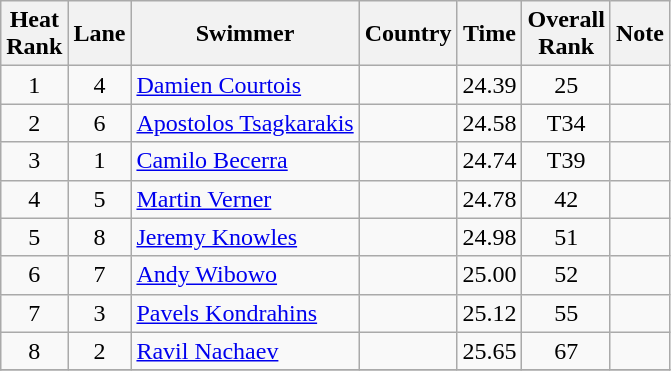<table class="wikitable" style="text-align:center">
<tr>
<th>Heat <br>Rank</th>
<th>Lane</th>
<th>Swimmer</th>
<th>Country</th>
<th>Time</th>
<th>Overall<br>Rank</th>
<th>Note</th>
</tr>
<tr>
<td>1</td>
<td>4</td>
<td align=left><a href='#'>Damien Courtois</a></td>
<td align=left></td>
<td>24.39</td>
<td>25</td>
<td></td>
</tr>
<tr>
<td>2</td>
<td>6</td>
<td align=left><a href='#'>Apostolos Tsagkarakis</a></td>
<td align=left></td>
<td>24.58</td>
<td>T34</td>
<td></td>
</tr>
<tr>
<td>3</td>
<td>1</td>
<td align=left><a href='#'>Camilo Becerra</a></td>
<td align=left></td>
<td>24.74</td>
<td>T39</td>
<td></td>
</tr>
<tr>
<td>4</td>
<td>5</td>
<td align=left><a href='#'>Martin Verner</a></td>
<td align=left></td>
<td>24.78</td>
<td>42</td>
<td></td>
</tr>
<tr>
<td>5</td>
<td>8</td>
<td align=left><a href='#'>Jeremy Knowles</a></td>
<td align=left></td>
<td>24.98</td>
<td>51</td>
<td></td>
</tr>
<tr>
<td>6</td>
<td>7</td>
<td align=left><a href='#'>Andy Wibowo</a></td>
<td align=left></td>
<td>25.00</td>
<td>52</td>
<td></td>
</tr>
<tr>
<td>7</td>
<td>3</td>
<td align=left><a href='#'>Pavels Kondrahins</a></td>
<td align=left></td>
<td>25.12</td>
<td>55</td>
<td></td>
</tr>
<tr>
<td>8</td>
<td>2</td>
<td align=left><a href='#'>Ravil Nachaev</a></td>
<td align=left></td>
<td>25.65</td>
<td>67</td>
<td></td>
</tr>
<tr>
</tr>
</table>
